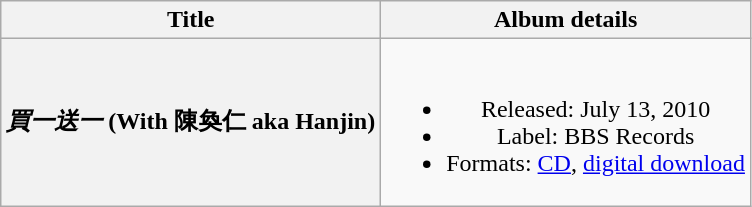<table class="wikitable plainrowheaders" style="text-align:center;" border="1">
<tr>
<th scope="col">Title</th>
<th scope="col">Album details</th>
</tr>
<tr>
<th scope="row"><em>買一送一</em> (With 陳奐仁 aka Hanjin)</th>
<td><br><ul><li>Released: July 13, 2010</li><li>Label: BBS Records</li><li>Formats: <a href='#'>CD</a>, <a href='#'>digital download</a></li></ul></td>
</tr>
</table>
